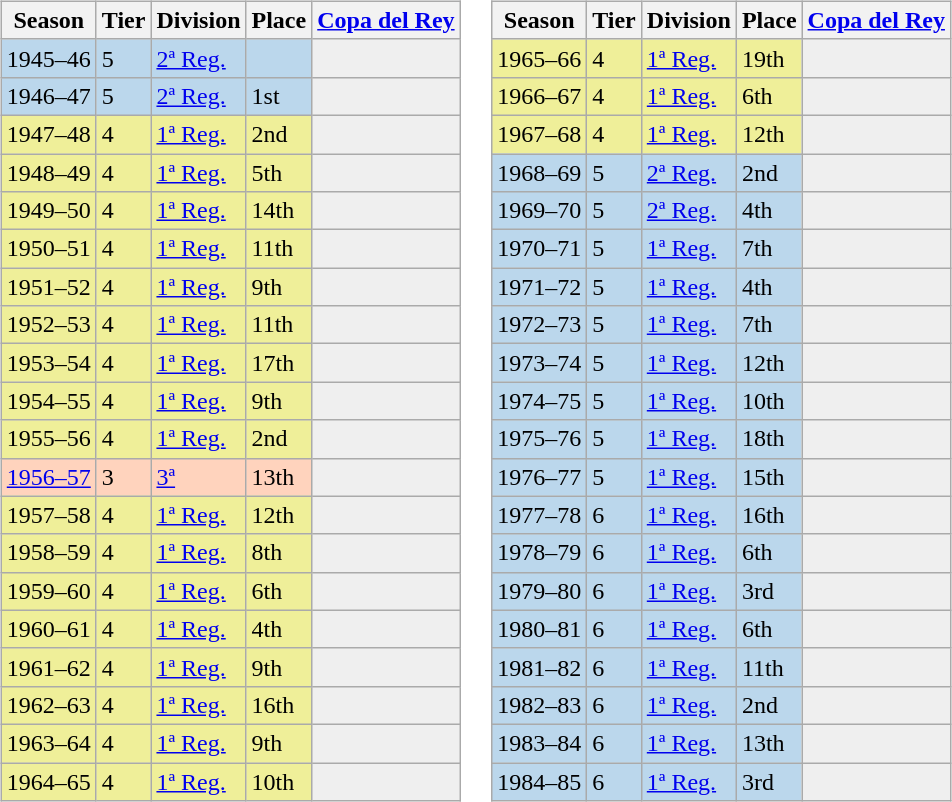<table>
<tr>
<td valign="top" width=0%><br><table class="wikitable">
<tr style="background:#f0f6fa;">
<th>Season</th>
<th>Tier</th>
<th>Division</th>
<th>Place</th>
<th><a href='#'>Copa del Rey</a></th>
</tr>
<tr>
<td style="background:#BBD7EC;">1945–46</td>
<td style="background:#BBD7EC;">5</td>
<td style="background:#BBD7EC;"><a href='#'>2ª Reg.</a></td>
<td style="background:#BBD7EC;"></td>
<th style="background:#efefef;"></th>
</tr>
<tr>
<td style="background:#BBD7EC;">1946–47</td>
<td style="background:#BBD7EC;">5</td>
<td style="background:#BBD7EC;"><a href='#'>2ª Reg.</a></td>
<td style="background:#BBD7EC;">1st</td>
<th style="background:#efefef;"></th>
</tr>
<tr>
<td style="background:#EFEF99;">1947–48</td>
<td style="background:#EFEF99;">4</td>
<td style="background:#EFEF99;"><a href='#'>1ª Reg.</a></td>
<td style="background:#EFEF99;">2nd</td>
<th style="background:#efefef;"></th>
</tr>
<tr>
<td style="background:#EFEF99;">1948–49</td>
<td style="background:#EFEF99;">4</td>
<td style="background:#EFEF99;"><a href='#'>1ª Reg.</a></td>
<td style="background:#EFEF99;">5th</td>
<th style="background:#efefef;"></th>
</tr>
<tr>
<td style="background:#EFEF99;">1949–50</td>
<td style="background:#EFEF99;">4</td>
<td style="background:#EFEF99;"><a href='#'>1ª Reg.</a></td>
<td style="background:#EFEF99;">14th</td>
<th style="background:#efefef;"></th>
</tr>
<tr>
<td style="background:#EFEF99;">1950–51</td>
<td style="background:#EFEF99;">4</td>
<td style="background:#EFEF99;"><a href='#'>1ª Reg.</a></td>
<td style="background:#EFEF99;">11th</td>
<th style="background:#efefef;"></th>
</tr>
<tr>
<td style="background:#EFEF99;">1951–52</td>
<td style="background:#EFEF99;">4</td>
<td style="background:#EFEF99;"><a href='#'>1ª Reg.</a></td>
<td style="background:#EFEF99;">9th</td>
<th style="background:#efefef;"></th>
</tr>
<tr>
<td style="background:#EFEF99;">1952–53</td>
<td style="background:#EFEF99;">4</td>
<td style="background:#EFEF99;"><a href='#'>1ª Reg.</a></td>
<td style="background:#EFEF99;">11th</td>
<th style="background:#efefef;"></th>
</tr>
<tr>
<td style="background:#EFEF99;">1953–54</td>
<td style="background:#EFEF99;">4</td>
<td style="background:#EFEF99;"><a href='#'>1ª Reg.</a></td>
<td style="background:#EFEF99;">17th</td>
<th style="background:#efefef;"></th>
</tr>
<tr>
<td style="background:#EFEF99;">1954–55</td>
<td style="background:#EFEF99;">4</td>
<td style="background:#EFEF99;"><a href='#'>1ª Reg.</a></td>
<td style="background:#EFEF99;">9th</td>
<th style="background:#efefef;"></th>
</tr>
<tr>
<td style="background:#EFEF99;">1955–56</td>
<td style="background:#EFEF99;">4</td>
<td style="background:#EFEF99;"><a href='#'>1ª Reg.</a></td>
<td style="background:#EFEF99;">2nd</td>
<th style="background:#efefef;"></th>
</tr>
<tr>
<td style="background:#FFD3BD;"><a href='#'>1956–57</a></td>
<td style="background:#FFD3BD;">3</td>
<td style="background:#FFD3BD;"><a href='#'>3ª</a></td>
<td style="background:#FFD3BD;">13th</td>
<td style="background:#efefef;"></td>
</tr>
<tr>
<td style="background:#EFEF99;">1957–58</td>
<td style="background:#EFEF99;">4</td>
<td style="background:#EFEF99;"><a href='#'>1ª Reg.</a></td>
<td style="background:#EFEF99;">12th</td>
<th style="background:#efefef;"></th>
</tr>
<tr>
<td style="background:#EFEF99;">1958–59</td>
<td style="background:#EFEF99;">4</td>
<td style="background:#EFEF99;"><a href='#'>1ª Reg.</a></td>
<td style="background:#EFEF99;">8th</td>
<th style="background:#efefef;"></th>
</tr>
<tr>
<td style="background:#EFEF99;">1959–60</td>
<td style="background:#EFEF99;">4</td>
<td style="background:#EFEF99;"><a href='#'>1ª Reg.</a></td>
<td style="background:#EFEF99;">6th</td>
<th style="background:#efefef;"></th>
</tr>
<tr>
<td style="background:#EFEF99;">1960–61</td>
<td style="background:#EFEF99;">4</td>
<td style="background:#EFEF99;"><a href='#'>1ª Reg.</a></td>
<td style="background:#EFEF99;">4th</td>
<th style="background:#efefef;"></th>
</tr>
<tr>
<td style="background:#EFEF99;">1961–62</td>
<td style="background:#EFEF99;">4</td>
<td style="background:#EFEF99;"><a href='#'>1ª Reg.</a></td>
<td style="background:#EFEF99;">9th</td>
<th style="background:#efefef;"></th>
</tr>
<tr>
<td style="background:#EFEF99;">1962–63</td>
<td style="background:#EFEF99;">4</td>
<td style="background:#EFEF99;"><a href='#'>1ª Reg.</a></td>
<td style="background:#EFEF99;">16th</td>
<th style="background:#efefef;"></th>
</tr>
<tr>
<td style="background:#EFEF99;">1963–64</td>
<td style="background:#EFEF99;">4</td>
<td style="background:#EFEF99;"><a href='#'>1ª Reg.</a></td>
<td style="background:#EFEF99;">9th</td>
<th style="background:#efefef;"></th>
</tr>
<tr>
<td style="background:#EFEF99;">1964–65</td>
<td style="background:#EFEF99;">4</td>
<td style="background:#EFEF99;"><a href='#'>1ª Reg.</a></td>
<td style="background:#EFEF99;">10th</td>
<th style="background:#efefef;"></th>
</tr>
</table>
</td>
<td valign="top" width=0%><br><table class="wikitable">
<tr style="background:#f0f6fa;">
<th>Season</th>
<th>Tier</th>
<th>Division</th>
<th>Place</th>
<th><a href='#'>Copa del Rey</a></th>
</tr>
<tr>
<td style="background:#EFEF99;">1965–66</td>
<td style="background:#EFEF99;">4</td>
<td style="background:#EFEF99;"><a href='#'>1ª Reg.</a></td>
<td style="background:#EFEF99;">19th</td>
<th style="background:#efefef;"></th>
</tr>
<tr>
<td style="background:#EFEF99;">1966–67</td>
<td style="background:#EFEF99;">4</td>
<td style="background:#EFEF99;"><a href='#'>1ª Reg.</a></td>
<td style="background:#EFEF99;">6th</td>
<th style="background:#efefef;"></th>
</tr>
<tr>
<td style="background:#EFEF99;">1967–68</td>
<td style="background:#EFEF99;">4</td>
<td style="background:#EFEF99;"><a href='#'>1ª Reg.</a></td>
<td style="background:#EFEF99;">12th</td>
<th style="background:#efefef;"></th>
</tr>
<tr>
<td style="background:#BBD7EC;">1968–69</td>
<td style="background:#BBD7EC;">5</td>
<td style="background:#BBD7EC;"><a href='#'>2ª Reg.</a></td>
<td style="background:#BBD7EC;">2nd</td>
<th style="background:#efefef;"></th>
</tr>
<tr>
<td style="background:#BBD7EC;">1969–70</td>
<td style="background:#BBD7EC;">5</td>
<td style="background:#BBD7EC;"><a href='#'>2ª Reg.</a></td>
<td style="background:#BBD7EC;">4th</td>
<th style="background:#efefef;"></th>
</tr>
<tr>
<td style="background:#BBD7EC;">1970–71</td>
<td style="background:#BBD7EC;">5</td>
<td style="background:#BBD7EC;"><a href='#'>1ª Reg.</a></td>
<td style="background:#BBD7EC;">7th</td>
<th style="background:#efefef;"></th>
</tr>
<tr>
<td style="background:#BBD7EC;">1971–72</td>
<td style="background:#BBD7EC;">5</td>
<td style="background:#BBD7EC;"><a href='#'>1ª Reg.</a></td>
<td style="background:#BBD7EC;">4th</td>
<th style="background:#efefef;"></th>
</tr>
<tr>
<td style="background:#BBD7EC;">1972–73</td>
<td style="background:#BBD7EC;">5</td>
<td style="background:#BBD7EC;"><a href='#'>1ª Reg.</a></td>
<td style="background:#BBD7EC;">7th</td>
<th style="background:#efefef;"></th>
</tr>
<tr>
<td style="background:#BBD7EC;">1973–74</td>
<td style="background:#BBD7EC;">5</td>
<td style="background:#BBD7EC;"><a href='#'>1ª Reg.</a></td>
<td style="background:#BBD7EC;">12th</td>
<th style="background:#efefef;"></th>
</tr>
<tr>
<td style="background:#BBD7EC;">1974–75</td>
<td style="background:#BBD7EC;">5</td>
<td style="background:#BBD7EC;"><a href='#'>1ª Reg.</a></td>
<td style="background:#BBD7EC;">10th</td>
<th style="background:#efefef;"></th>
</tr>
<tr>
<td style="background:#BBD7EC;">1975–76</td>
<td style="background:#BBD7EC;">5</td>
<td style="background:#BBD7EC;"><a href='#'>1ª Reg.</a></td>
<td style="background:#BBD7EC;">18th</td>
<th style="background:#efefef;"></th>
</tr>
<tr>
<td style="background:#BBD7EC;">1976–77</td>
<td style="background:#BBD7EC;">5</td>
<td style="background:#BBD7EC;"><a href='#'>1ª Reg.</a></td>
<td style="background:#BBD7EC;">15th</td>
<th style="background:#efefef;"></th>
</tr>
<tr>
<td style="background:#BBD7EC;">1977–78</td>
<td style="background:#BBD7EC;">6</td>
<td style="background:#BBD7EC;"><a href='#'>1ª Reg.</a></td>
<td style="background:#BBD7EC;">16th</td>
<th style="background:#efefef;"></th>
</tr>
<tr>
<td style="background:#BBD7EC;">1978–79</td>
<td style="background:#BBD7EC;">6</td>
<td style="background:#BBD7EC;"><a href='#'>1ª Reg.</a></td>
<td style="background:#BBD7EC;">6th</td>
<th style="background:#efefef;"></th>
</tr>
<tr>
<td style="background:#BBD7EC;">1979–80</td>
<td style="background:#BBD7EC;">6</td>
<td style="background:#BBD7EC;"><a href='#'>1ª Reg.</a></td>
<td style="background:#BBD7EC;">3rd</td>
<th style="background:#efefef;"></th>
</tr>
<tr>
<td style="background:#BBD7EC;">1980–81</td>
<td style="background:#BBD7EC;">6</td>
<td style="background:#BBD7EC;"><a href='#'>1ª Reg.</a></td>
<td style="background:#BBD7EC;">6th</td>
<th style="background:#efefef;"></th>
</tr>
<tr>
<td style="background:#BBD7EC;">1981–82</td>
<td style="background:#BBD7EC;">6</td>
<td style="background:#BBD7EC;"><a href='#'>1ª Reg.</a></td>
<td style="background:#BBD7EC;">11th</td>
<th style="background:#efefef;"></th>
</tr>
<tr>
<td style="background:#BBD7EC;">1982–83</td>
<td style="background:#BBD7EC;">6</td>
<td style="background:#BBD7EC;"><a href='#'>1ª Reg.</a></td>
<td style="background:#BBD7EC;">2nd</td>
<th style="background:#efefef;"></th>
</tr>
<tr>
<td style="background:#BBD7EC;">1983–84</td>
<td style="background:#BBD7EC;">6</td>
<td style="background:#BBD7EC;"><a href='#'>1ª Reg.</a></td>
<td style="background:#BBD7EC;">13th</td>
<th style="background:#efefef;"></th>
</tr>
<tr>
<td style="background:#BBD7EC;">1984–85</td>
<td style="background:#BBD7EC;">6</td>
<td style="background:#BBD7EC;"><a href='#'>1ª Reg.</a></td>
<td style="background:#BBD7EC;">3rd</td>
<th style="background:#efefef;"></th>
</tr>
</table>
</td>
</tr>
</table>
